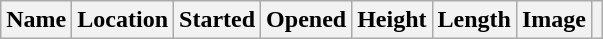<table class="wikitable sortable">
<tr>
<th>Name</th>
<th>Location</th>
<th>Started</th>
<th>Opened</th>
<th>Height</th>
<th>Length</th>
<th>Image</th>
<th><br>






</th>
</tr>
</table>
